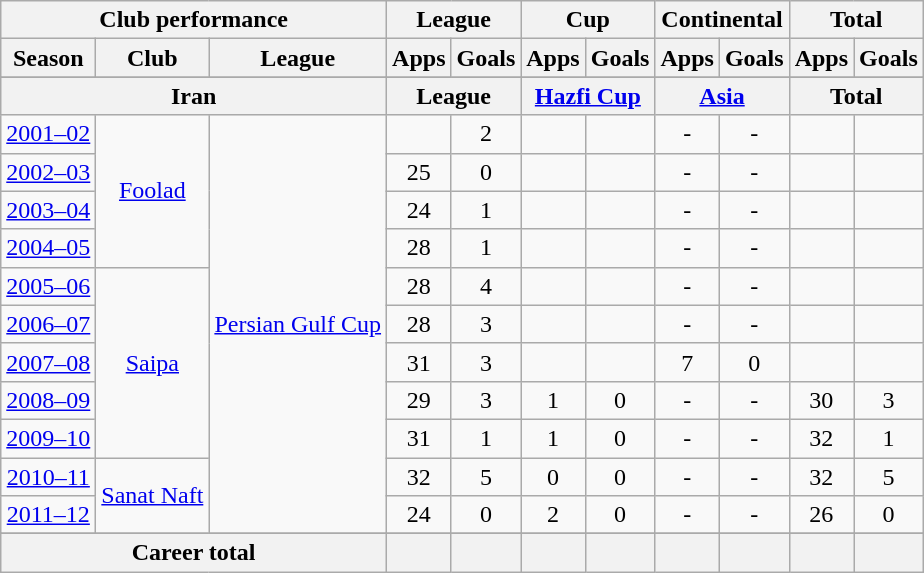<table class="wikitable" style="text-align:center">
<tr>
<th colspan=3>Club performance</th>
<th colspan=2>League</th>
<th colspan=2>Cup</th>
<th colspan=2>Continental</th>
<th colspan=2>Total</th>
</tr>
<tr>
<th>Season</th>
<th>Club</th>
<th>League</th>
<th>Apps</th>
<th>Goals</th>
<th>Apps</th>
<th>Goals</th>
<th>Apps</th>
<th>Goals</th>
<th>Apps</th>
<th>Goals</th>
</tr>
<tr>
</tr>
<tr>
<th colspan=3>Iran</th>
<th colspan=2>League</th>
<th colspan=2><a href='#'>Hazfi Cup</a></th>
<th colspan=2><a href='#'>Asia</a></th>
<th colspan=2>Total</th>
</tr>
<tr>
<td><a href='#'>2001–02</a></td>
<td rowspan="4"><a href='#'>Foolad</a></td>
<td rowspan="11"><a href='#'>Persian Gulf Cup</a></td>
<td></td>
<td>2</td>
<td></td>
<td></td>
<td>-</td>
<td>-</td>
<td></td>
<td></td>
</tr>
<tr>
<td><a href='#'>2002–03</a></td>
<td>25</td>
<td>0</td>
<td></td>
<td></td>
<td>-</td>
<td>-</td>
<td></td>
<td></td>
</tr>
<tr>
<td><a href='#'>2003–04</a></td>
<td>24</td>
<td>1</td>
<td></td>
<td></td>
<td>-</td>
<td>-</td>
<td></td>
<td></td>
</tr>
<tr>
<td><a href='#'>2004–05</a></td>
<td>28</td>
<td>1</td>
<td></td>
<td></td>
<td>-</td>
<td>-</td>
<td></td>
<td></td>
</tr>
<tr>
<td><a href='#'>2005–06</a></td>
<td rowspan="5"><a href='#'>Saipa</a></td>
<td>28</td>
<td>4</td>
<td></td>
<td></td>
<td>-</td>
<td>-</td>
<td></td>
<td></td>
</tr>
<tr>
<td><a href='#'>2006–07</a></td>
<td>28</td>
<td>3</td>
<td></td>
<td></td>
<td>-</td>
<td>-</td>
<td></td>
<td></td>
</tr>
<tr>
<td><a href='#'>2007–08</a></td>
<td>31</td>
<td>3</td>
<td></td>
<td></td>
<td>7</td>
<td>0</td>
<td></td>
<td></td>
</tr>
<tr>
<td><a href='#'>2008–09</a></td>
<td>29</td>
<td>3</td>
<td>1</td>
<td>0</td>
<td>-</td>
<td>-</td>
<td>30</td>
<td>3</td>
</tr>
<tr>
<td><a href='#'>2009–10</a></td>
<td>31</td>
<td>1</td>
<td>1</td>
<td>0</td>
<td>-</td>
<td>-</td>
<td>32</td>
<td>1</td>
</tr>
<tr>
<td><a href='#'>2010–11</a></td>
<td rowspan="2"><a href='#'>Sanat Naft</a></td>
<td>32</td>
<td>5</td>
<td>0</td>
<td>0</td>
<td>-</td>
<td>-</td>
<td>32</td>
<td>5</td>
</tr>
<tr>
<td><a href='#'>2011–12</a></td>
<td>24</td>
<td>0</td>
<td>2</td>
<td>0</td>
<td>-</td>
<td>-</td>
<td>26</td>
<td>0</td>
</tr>
<tr>
</tr>
<tr>
<th colspan=3>Career total</th>
<th></th>
<th></th>
<th></th>
<th></th>
<th></th>
<th></th>
<th></th>
<th></th>
</tr>
</table>
